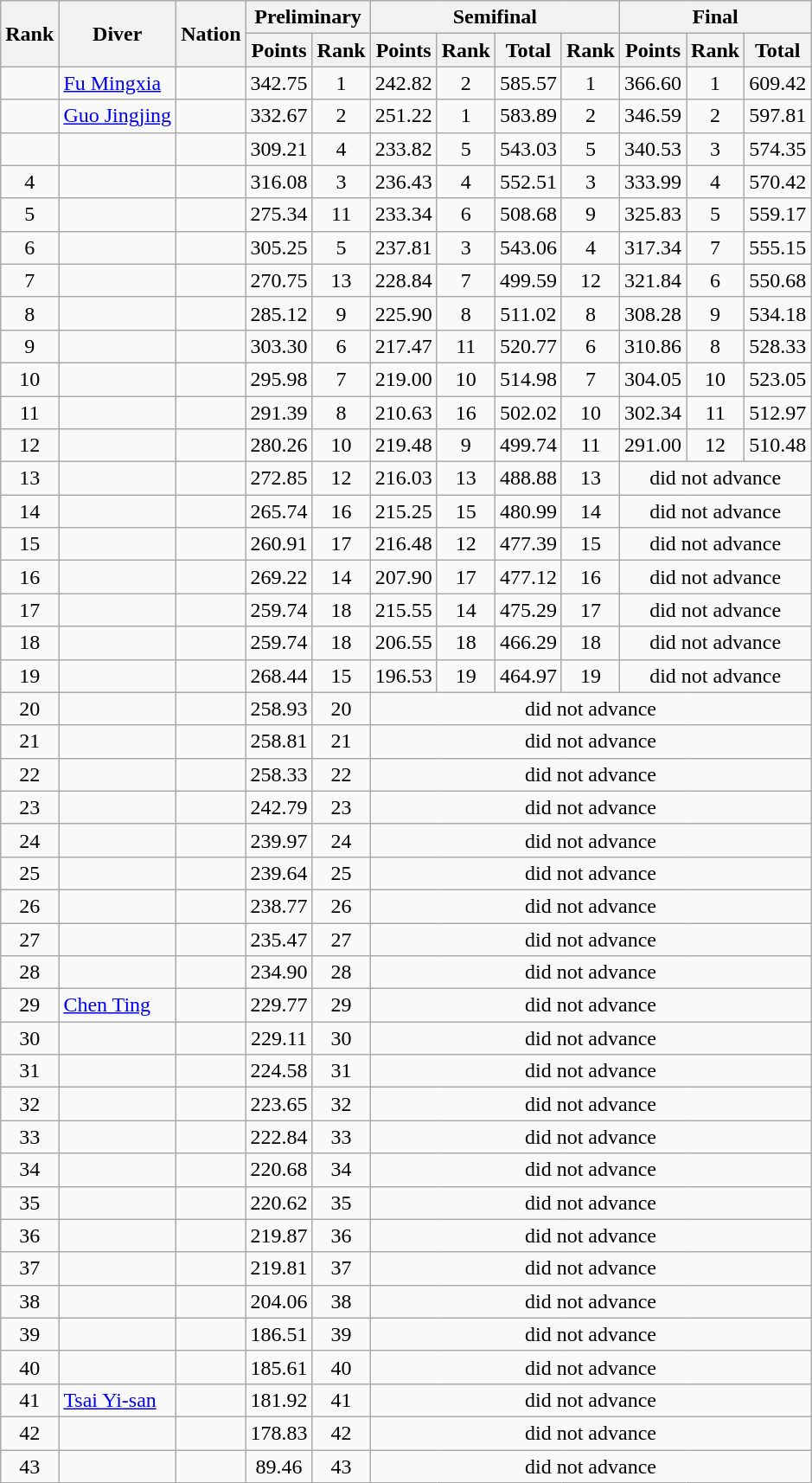<table class="wikitable sortable" style="text-align:center">
<tr>
<th rowspan="2">Rank</th>
<th rowspan="2">Diver</th>
<th rowspan="2">Nation</th>
<th colspan="2">Preliminary</th>
<th colspan="4">Semifinal</th>
<th colspan="3">Final</th>
</tr>
<tr>
<th>Points</th>
<th>Rank</th>
<th>Points</th>
<th>Rank</th>
<th>Total</th>
<th>Rank</th>
<th>Points</th>
<th>Rank</th>
<th>Total</th>
</tr>
<tr>
<td></td>
<td align=left><a href='#'>Fu Mingxia</a></td>
<td align=left></td>
<td>342.75</td>
<td>1</td>
<td>242.82</td>
<td>2</td>
<td>585.57</td>
<td>1</td>
<td>366.60</td>
<td>1</td>
<td>609.42</td>
</tr>
<tr>
<td></td>
<td align=left><a href='#'>Guo Jingjing</a></td>
<td align=left></td>
<td>332.67</td>
<td>2</td>
<td>251.22</td>
<td>1</td>
<td>583.89</td>
<td>2</td>
<td>346.59</td>
<td>2</td>
<td>597.81</td>
</tr>
<tr>
<td></td>
<td align=left></td>
<td align=left></td>
<td>309.21</td>
<td>4</td>
<td>233.82</td>
<td>5</td>
<td>543.03</td>
<td>5</td>
<td>340.53</td>
<td>3</td>
<td>574.35</td>
</tr>
<tr>
<td>4</td>
<td align=left></td>
<td align=left></td>
<td>316.08</td>
<td>3</td>
<td>236.43</td>
<td>4</td>
<td>552.51</td>
<td>3</td>
<td>333.99</td>
<td>4</td>
<td>570.42</td>
</tr>
<tr>
<td>5</td>
<td align=left></td>
<td align=left></td>
<td>275.34</td>
<td>11</td>
<td>233.34</td>
<td>6</td>
<td>508.68</td>
<td>9</td>
<td>325.83</td>
<td>5</td>
<td>559.17</td>
</tr>
<tr>
<td>6</td>
<td align=left></td>
<td align=left></td>
<td>305.25</td>
<td>5</td>
<td>237.81</td>
<td>3</td>
<td>543.06</td>
<td>4</td>
<td>317.34</td>
<td>7</td>
<td>555.15</td>
</tr>
<tr>
<td>7</td>
<td align=left></td>
<td align=left></td>
<td>270.75</td>
<td>13</td>
<td>228.84</td>
<td>7</td>
<td>499.59</td>
<td>12</td>
<td>321.84</td>
<td>6</td>
<td>550.68</td>
</tr>
<tr>
<td>8</td>
<td align=left></td>
<td align=left></td>
<td>285.12</td>
<td>9</td>
<td>225.90</td>
<td>8</td>
<td>511.02</td>
<td>8</td>
<td>308.28</td>
<td>9</td>
<td>534.18</td>
</tr>
<tr>
<td>9</td>
<td align=left></td>
<td align=left></td>
<td>303.30</td>
<td>6</td>
<td>217.47</td>
<td>11</td>
<td>520.77</td>
<td>6</td>
<td>310.86</td>
<td>8</td>
<td>528.33</td>
</tr>
<tr>
<td>10</td>
<td align=left></td>
<td align=left></td>
<td>295.98</td>
<td>7</td>
<td>219.00</td>
<td>10</td>
<td>514.98</td>
<td>7</td>
<td>304.05</td>
<td>10</td>
<td>523.05</td>
</tr>
<tr>
<td>11</td>
<td align=left></td>
<td align=left></td>
<td>291.39</td>
<td>8</td>
<td>210.63</td>
<td>16</td>
<td>502.02</td>
<td>10</td>
<td>302.34</td>
<td>11</td>
<td>512.97</td>
</tr>
<tr>
<td>12</td>
<td align=left></td>
<td align=left></td>
<td>280.26</td>
<td>10</td>
<td>219.48</td>
<td>9</td>
<td>499.74</td>
<td>11</td>
<td>291.00</td>
<td>12</td>
<td>510.48</td>
</tr>
<tr>
<td>13</td>
<td align=left></td>
<td align=left></td>
<td>272.85</td>
<td>12</td>
<td>216.03</td>
<td>13</td>
<td>488.88</td>
<td>13</td>
<td colspan=3>did not advance</td>
</tr>
<tr>
<td>14</td>
<td align=left></td>
<td align=left></td>
<td>265.74</td>
<td>16</td>
<td>215.25</td>
<td>15</td>
<td>480.99</td>
<td>14</td>
<td colspan=3>did not advance</td>
</tr>
<tr>
<td>15</td>
<td align=left></td>
<td align=left></td>
<td>260.91</td>
<td>17</td>
<td>216.48</td>
<td>12</td>
<td>477.39</td>
<td>15</td>
<td colspan=3>did not advance</td>
</tr>
<tr>
<td>16</td>
<td align=left></td>
<td align=left></td>
<td>269.22</td>
<td>14</td>
<td>207.90</td>
<td>17</td>
<td>477.12</td>
<td>16</td>
<td colspan=3>did not advance</td>
</tr>
<tr>
<td>17</td>
<td align=left></td>
<td align=left></td>
<td>259.74</td>
<td>18</td>
<td>215.55</td>
<td>14</td>
<td>475.29</td>
<td>17</td>
<td colspan=3>did not advance</td>
</tr>
<tr>
<td>18</td>
<td align=left></td>
<td align=left></td>
<td>259.74</td>
<td>18</td>
<td>206.55</td>
<td>18</td>
<td>466.29</td>
<td>18</td>
<td colspan=3>did not advance</td>
</tr>
<tr>
<td>19</td>
<td align=left></td>
<td align=left></td>
<td>268.44</td>
<td>15</td>
<td>196.53</td>
<td>19</td>
<td>464.97</td>
<td>19</td>
<td colspan=3>did not advance</td>
</tr>
<tr>
<td>20</td>
<td align=left></td>
<td align=left></td>
<td>258.93</td>
<td>20</td>
<td colspan=7>did not advance</td>
</tr>
<tr>
<td>21</td>
<td align=left></td>
<td align=left></td>
<td>258.81</td>
<td>21</td>
<td colspan=7>did not advance</td>
</tr>
<tr>
<td>22</td>
<td align=left></td>
<td align=left></td>
<td>258.33</td>
<td>22</td>
<td colspan=7>did not advance</td>
</tr>
<tr>
<td>23</td>
<td align=left></td>
<td align=left></td>
<td>242.79</td>
<td>23</td>
<td colspan=7>did not advance</td>
</tr>
<tr>
<td>24</td>
<td align=left></td>
<td align=left></td>
<td>239.97</td>
<td>24</td>
<td colspan=7>did not advance</td>
</tr>
<tr>
<td>25</td>
<td align=left></td>
<td align=left></td>
<td>239.64</td>
<td>25</td>
<td colspan=7>did not advance</td>
</tr>
<tr>
<td>26</td>
<td align=left></td>
<td align=left></td>
<td>238.77</td>
<td>26</td>
<td colspan=7>did not advance</td>
</tr>
<tr>
<td>27</td>
<td align=left></td>
<td align=left></td>
<td>235.47</td>
<td>27</td>
<td colspan=7>did not advance</td>
</tr>
<tr>
<td>28</td>
<td align=left></td>
<td align=left></td>
<td>234.90</td>
<td>28</td>
<td colspan=7>did not advance</td>
</tr>
<tr>
<td>29</td>
<td align=left><a href='#'>Chen Ting</a></td>
<td align=left></td>
<td>229.77</td>
<td>29</td>
<td colspan=7>did not advance</td>
</tr>
<tr>
<td>30</td>
<td align=left></td>
<td align=left></td>
<td>229.11</td>
<td>30</td>
<td colspan=7>did not advance</td>
</tr>
<tr>
<td>31</td>
<td align=left></td>
<td align=left></td>
<td>224.58</td>
<td>31</td>
<td colspan=7>did not advance</td>
</tr>
<tr>
<td>32</td>
<td align=left></td>
<td align=left></td>
<td>223.65</td>
<td>32</td>
<td colspan=7>did not advance</td>
</tr>
<tr>
<td>33</td>
<td align=left></td>
<td align=left></td>
<td>222.84</td>
<td>33</td>
<td colspan=7>did not advance</td>
</tr>
<tr>
<td>34</td>
<td align=left></td>
<td align=left></td>
<td>220.68</td>
<td>34</td>
<td colspan=7>did not advance</td>
</tr>
<tr>
<td>35</td>
<td align=left></td>
<td align=left></td>
<td>220.62</td>
<td>35</td>
<td colspan=7>did not advance</td>
</tr>
<tr>
<td>36</td>
<td align=left></td>
<td align=left></td>
<td>219.87</td>
<td>36</td>
<td colspan=7>did not advance</td>
</tr>
<tr>
<td>37</td>
<td align=left></td>
<td align=left></td>
<td>219.81</td>
<td>37</td>
<td colspan=7>did not advance</td>
</tr>
<tr>
<td>38</td>
<td align=left></td>
<td align=left></td>
<td>204.06</td>
<td>38</td>
<td colspan=7>did not advance</td>
</tr>
<tr>
<td>39</td>
<td align=left></td>
<td align=left></td>
<td>186.51</td>
<td>39</td>
<td colspan=7>did not advance</td>
</tr>
<tr>
<td>40</td>
<td align=left></td>
<td align=left></td>
<td>185.61</td>
<td>40</td>
<td colspan=7>did not advance</td>
</tr>
<tr>
<td>41</td>
<td align=left><a href='#'>Tsai Yi-san</a></td>
<td align=left></td>
<td>181.92</td>
<td>41</td>
<td colspan=7>did not advance</td>
</tr>
<tr>
<td>42</td>
<td align=left></td>
<td align=left></td>
<td>178.83</td>
<td>42</td>
<td colspan=7>did not advance</td>
</tr>
<tr>
<td>43</td>
<td align=left></td>
<td align=left></td>
<td>89.46</td>
<td>43</td>
<td colspan=7>did not advance</td>
</tr>
</table>
